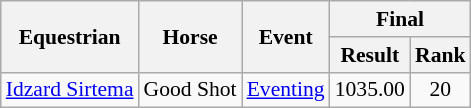<table class=wikitable style="font-size:90%">
<tr>
<th rowspan=2>Equestrian</th>
<th rowspan=2>Horse</th>
<th rowspan=2>Event</th>
<th colspan=2>Final</th>
</tr>
<tr>
<th>Result</th>
<th>Rank</th>
</tr>
<tr>
<td><a href='#'>Idzard Sirtema</a></td>
<td>Good Shot</td>
<td><a href='#'>Eventing</a></td>
<td align=center>1035.00</td>
<td align=center>20</td>
</tr>
</table>
